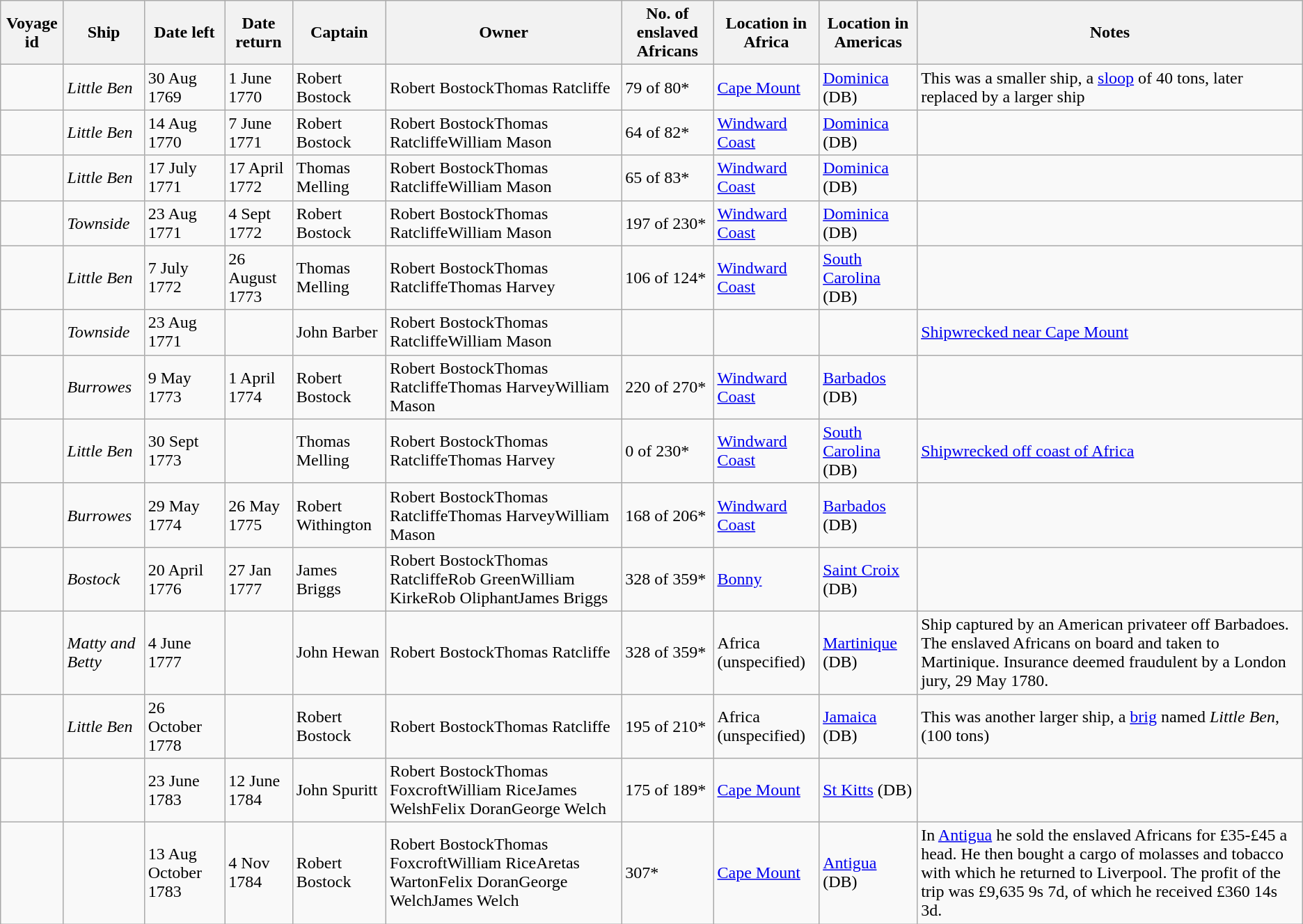<table class="wikitable sortable" border="1" style="border-spacing:0; style=" width:100%;"|+List of authors>
<tr>
<th>Voyage id</th>
<th>Ship</th>
<th>Date left</th>
<th>Date return</th>
<th>Captain</th>
<th>Owner</th>
<th>No. of enslaved Africans</th>
<th>Location in Africa</th>
<th>Location in Americas</th>
<th>Notes</th>
</tr>
<tr>
<td></td>
<td><em>Little Ben</em></td>
<td>30 Aug 1769</td>
<td>1 June 1770</td>
<td>Robert Bostock</td>
<td>Robert BostockThomas Ratcliffe</td>
<td>79 of 80*</td>
<td><a href='#'>Cape Mount</a></td>
<td><a href='#'>Dominica</a> (DB)</td>
<td>This was a smaller ship, a <a href='#'>sloop</a> of 40 tons, later replaced by a larger ship</td>
</tr>
<tr>
<td></td>
<td><em>Little Ben</em></td>
<td>14 Aug 1770</td>
<td>7 June 1771</td>
<td>Robert Bostock</td>
<td>Robert BostockThomas RatcliffeWilliam Mason</td>
<td>64 of 82*</td>
<td><a href='#'>Windward Coast</a></td>
<td><a href='#'>Dominica</a> (DB)</td>
<td></td>
</tr>
<tr>
<td></td>
<td><em>Little Ben</em></td>
<td>17 July 1771</td>
<td>17 April 1772</td>
<td>Thomas Melling</td>
<td>Robert BostockThomas RatcliffeWilliam Mason</td>
<td>65 of 83*</td>
<td><a href='#'>Windward Coast</a></td>
<td><a href='#'>Dominica</a> (DB)</td>
<td></td>
</tr>
<tr>
<td></td>
<td><em>Townside</em></td>
<td>23 Aug 1771</td>
<td>4 Sept 1772</td>
<td>Robert Bostock</td>
<td>Robert BostockThomas RatcliffeWilliam Mason</td>
<td>197 of 230*</td>
<td><a href='#'>Windward Coast</a></td>
<td><a href='#'>Dominica</a> (DB)</td>
<td></td>
</tr>
<tr>
<td></td>
<td><em>Little Ben</em></td>
<td>7 July 1772</td>
<td>26 August 1773</td>
<td>Thomas Melling</td>
<td>Robert BostockThomas RatcliffeThomas Harvey</td>
<td>106 of 124*</td>
<td><a href='#'>Windward Coast</a></td>
<td><a href='#'>South Carolina</a> (DB)</td>
<td></td>
</tr>
<tr>
<td></td>
<td><em>Townside</em></td>
<td>23 Aug 1771</td>
<td></td>
<td>John Barber</td>
<td>Robert BostockThomas RatcliffeWilliam Mason</td>
<td></td>
<td></td>
<td></td>
<td><a href='#'>Shipwrecked near Cape Mount</a></td>
</tr>
<tr>
<td></td>
<td><em>Burrowes</em></td>
<td>9 May 1773</td>
<td>1 April 1774</td>
<td>Robert Bostock</td>
<td>Robert BostockThomas RatcliffeThomas HarveyWilliam Mason</td>
<td>220 of 270*</td>
<td><a href='#'>Windward Coast</a></td>
<td><a href='#'>Barbados</a> (DB)</td>
<td></td>
</tr>
<tr>
<td></td>
<td><em>Little Ben</em></td>
<td>30 Sept 1773</td>
<td></td>
<td>Thomas Melling</td>
<td>Robert BostockThomas RatcliffeThomas Harvey</td>
<td>0 of 230*</td>
<td><a href='#'>Windward Coast</a></td>
<td><a href='#'>South Carolina</a> (DB)</td>
<td><a href='#'>Shipwrecked off coast of Africa</a></td>
</tr>
<tr>
<td></td>
<td><em>Burrowes</em></td>
<td>29 May 1774</td>
<td>26 May 1775</td>
<td>Robert Withington</td>
<td>Robert BostockThomas RatcliffeThomas HarveyWilliam Mason</td>
<td>168 of 206*</td>
<td><a href='#'>Windward Coast</a></td>
<td><a href='#'>Barbados</a> (DB)</td>
<td></td>
</tr>
<tr>
<td></td>
<td><em>Bostock</em></td>
<td>20 April 1776</td>
<td>27 Jan 1777</td>
<td>James Briggs</td>
<td>Robert BostockThomas RatcliffeRob GreenWilliam KirkeRob OliphantJames Briggs</td>
<td>328 of 359*</td>
<td><a href='#'>Bonny</a></td>
<td><a href='#'>Saint Croix</a> (DB)</td>
<td></td>
</tr>
<tr>
<td></td>
<td><em>Matty and Betty</em></td>
<td>4 June 1777</td>
<td></td>
<td>John Hewan</td>
<td>Robert BostockThomas Ratcliffe</td>
<td>328 of 359*</td>
<td>Africa (unspecified)</td>
<td><a href='#'>Martinique</a> (DB)</td>
<td>Ship captured by an American privateer off Barbadoes. The enslaved Africans on board and taken to Martinique. Insurance deemed fraudulent by a London jury, 29 May 1780.</td>
</tr>
<tr>
<td></td>
<td><em>Little Ben</em></td>
<td>26 October 1778</td>
<td></td>
<td>Robert Bostock</td>
<td>Robert BostockThomas Ratcliffe</td>
<td>195 of 210*</td>
<td>Africa (unspecified)</td>
<td><a href='#'>Jamaica</a> (DB)</td>
<td>This was another larger ship, a <a href='#'>brig</a> named <em>Little Ben</em>, (100 tons)</td>
</tr>
<tr>
<td></td>
<td></td>
<td>23 June 1783</td>
<td>12 June 1784</td>
<td>John Spuritt</td>
<td>Robert BostockThomas FoxcroftWilliam RiceJames WelshFelix DoranGeorge Welch</td>
<td>175 of 189*</td>
<td><a href='#'>Cape Mount</a></td>
<td><a href='#'>St Kitts</a> (DB)</td>
<td></td>
</tr>
<tr>
<td></td>
<td></td>
<td>13 Aug October 1783</td>
<td>4 Nov 1784</td>
<td>Robert Bostock</td>
<td>Robert BostockThomas FoxcroftWilliam RiceAretas WartonFelix DoranGeorge WelchJames Welch</td>
<td>307*</td>
<td><a href='#'>Cape Mount</a></td>
<td><a href='#'>Antigua</a> (DB)</td>
<td>In <a href='#'>Antigua</a> he sold the enslaved Africans for £35-£45 a head. He then bought a cargo of molasses and tobacco with which he returned to Liverpool. The profit of the trip was £9,635 9s 7d, of which he received £360 14s 3d.</td>
</tr>
</table>
